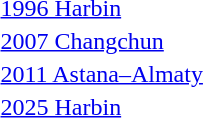<table>
<tr>
<td><a href='#'>1996 Harbin</a></td>
<td></td>
<td></td>
<td></td>
</tr>
<tr>
<td rowspan=2><a href='#'>2007 Changchun</a></td>
<td rowspan=2></td>
<td rowspan=2></td>
<td></td>
</tr>
<tr>
<td></td>
</tr>
<tr>
<td><a href='#'>2011 Astana–Almaty</a></td>
<td></td>
<td></td>
<td></td>
</tr>
<tr>
<td><a href='#'>2025 Harbin</a></td>
<td></td>
<td></td>
<td></td>
</tr>
</table>
